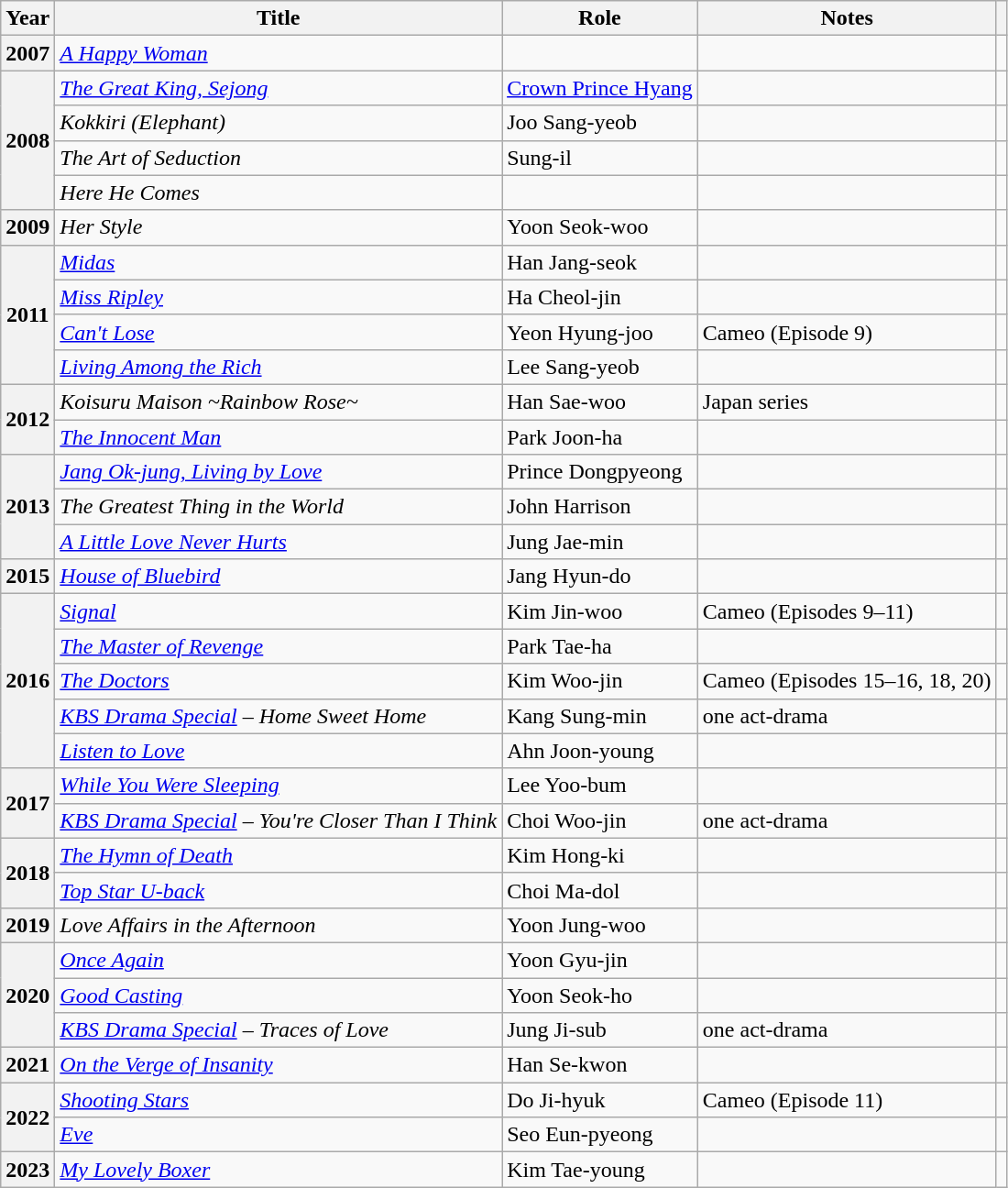<table class="wikitable plainrowheaders sortable">
<tr>
<th scope="col">Year</th>
<th scope="col">Title</th>
<th scope="col">Role</th>
<th scope="col">Notes</th>
<th scope="col" class="unsortable"></th>
</tr>
<tr>
<th scope="row">2007</th>
<td><em><a href='#'>A Happy Woman</a></em></td>
<td></td>
<td></td>
<td style="text-align:center"></td>
</tr>
<tr>
<th scope="row" rowspan="4">2008</th>
<td><em><a href='#'>The Great King, Sejong</a></em></td>
<td><a href='#'>Crown Prince Hyang</a></td>
<td></td>
<td style="text-align:center"></td>
</tr>
<tr>
<td><em>Kokkiri (Elephant)</em></td>
<td>Joo Sang-yeob</td>
<td></td>
<td style="text-align:center"></td>
</tr>
<tr>
<td><em>The Art of Seduction</em></td>
<td>Sung-il</td>
<td></td>
<td style="text-align:center"></td>
</tr>
<tr>
<td><em>Here He Comes</em></td>
<td></td>
<td></td>
<td style="text-align:center"></td>
</tr>
<tr>
<th scope="row">2009</th>
<td><em>Her Style</em></td>
<td>Yoon Seok-woo</td>
<td></td>
<td style="text-align:center"></td>
</tr>
<tr>
<th scope="row" rowspan="4">2011</th>
<td><em><a href='#'>Midas</a></em></td>
<td>Han Jang-seok</td>
<td></td>
<td style="text-align:center"></td>
</tr>
<tr>
<td><em><a href='#'>Miss Ripley</a></em></td>
<td>Ha Cheol-jin</td>
<td></td>
<td style="text-align:center"></td>
</tr>
<tr>
<td><em><a href='#'>Can't Lose</a></em></td>
<td>Yeon Hyung-joo</td>
<td>Cameo (Episode 9)</td>
<td style="text-align:center"></td>
</tr>
<tr>
<td><em><a href='#'>Living Among the Rich</a></em></td>
<td>Lee Sang-yeob</td>
<td></td>
<td style="text-align:center"></td>
</tr>
<tr>
<th scope="row" rowspan="2">2012</th>
<td><em>Koisuru Maison ~Rainbow Rose~</em></td>
<td>Han Sae-woo</td>
<td>Japan series</td>
<td style="text-align:center"></td>
</tr>
<tr>
<td><em><a href='#'>The Innocent Man</a></em></td>
<td>Park Joon-ha</td>
<td></td>
<td style="text-align:center"></td>
</tr>
<tr>
<th scope="row" rowspan="3">2013</th>
<td><em><a href='#'>Jang Ok-jung, Living by Love</a></em></td>
<td>Prince Dongpyeong</td>
<td></td>
<td style="text-align:center"></td>
</tr>
<tr>
<td><em>The Greatest Thing in the World</em></td>
<td>John Harrison</td>
<td></td>
<td style="text-align:center"></td>
</tr>
<tr>
<td><em><a href='#'>A Little Love Never Hurts</a></em></td>
<td>Jung Jae-min</td>
<td></td>
<td style="text-align:center"></td>
</tr>
<tr>
<th scope="row">2015</th>
<td><em><a href='#'>House of Bluebird</a></em></td>
<td>Jang Hyun-do</td>
<td></td>
<td style="text-align:center"></td>
</tr>
<tr>
<th scope="row" rowspan="5">2016</th>
<td><em><a href='#'>Signal</a></em></td>
<td>Kim Jin-woo</td>
<td>Cameo (Episodes 9–11)</td>
<td style="text-align:center"></td>
</tr>
<tr>
<td><em><a href='#'>The Master of Revenge</a></em></td>
<td>Park Tae-ha</td>
<td></td>
<td style="text-align:center"></td>
</tr>
<tr>
<td><em><a href='#'>The Doctors</a></em></td>
<td>Kim Woo-jin</td>
<td>Cameo (Episodes 15–16, 18, 20)</td>
<td style="text-align:center"></td>
</tr>
<tr>
<td><em><a href='#'>KBS Drama Special</a> – Home Sweet Home</em></td>
<td>Kang Sung-min</td>
<td>one act-drama</td>
<td style="text-align:center"></td>
</tr>
<tr>
<td><em><a href='#'>Listen to Love</a></em></td>
<td>Ahn Joon-young</td>
<td></td>
<td style="text-align:center"></td>
</tr>
<tr>
<th scope="row" rowspan="2">2017</th>
<td><a href='#'><em>While You Were Sleeping</em></a></td>
<td>Lee Yoo-bum</td>
<td></td>
<td style="text-align:center"></td>
</tr>
<tr>
<td><em><a href='#'>KBS Drama Special</a> – You're Closer Than I Think</em></td>
<td>Choi Woo-jin</td>
<td>one act-drama</td>
<td style="text-align:center"></td>
</tr>
<tr>
<th scope="row" rowspan="2">2018</th>
<td><em><a href='#'>The Hymn of Death</a></em></td>
<td>Kim Hong-ki</td>
<td></td>
<td style="text-align:center"></td>
</tr>
<tr>
<td><em><a href='#'>Top Star U-back</a></em></td>
<td>Choi Ma-dol</td>
<td></td>
<td style="text-align:center"></td>
</tr>
<tr>
<th scope="row">2019</th>
<td><em>Love Affairs in the Afternoon</em></td>
<td>Yoon Jung-woo</td>
<td></td>
<td style="text-align:center"></td>
</tr>
<tr>
<th scope="row" rowspan="3">2020</th>
<td><em> <a href='#'>Once Again</a></em></td>
<td>Yoon Gyu-jin</td>
<td></td>
<td style="text-align:center"></td>
</tr>
<tr>
<td><em> <a href='#'>Good Casting</a> </em></td>
<td>Yoon Seok-ho</td>
<td></td>
<td style="text-align:center"></td>
</tr>
<tr>
<td><em><a href='#'>KBS Drama Special</a> – Traces of Love</em></td>
<td>Jung Ji-sub</td>
<td>one act-drama</td>
<td style="text-align:center"></td>
</tr>
<tr>
<th scope="row">2021</th>
<td><em><a href='#'>On the Verge of Insanity</a></em></td>
<td>Han Se-kwon</td>
<td></td>
<td style="text-align:center"></td>
</tr>
<tr>
<th scope="row" rowspan="2">2022</th>
<td><em><a href='#'>Shooting Stars</a></em></td>
<td>Do Ji-hyuk</td>
<td>Cameo (Episode 11)</td>
<td style="text-align:center"></td>
</tr>
<tr>
<td><em><a href='#'>Eve</a></em></td>
<td>Seo Eun-pyeong</td>
<td></td>
<td style="text-align:center"></td>
</tr>
<tr>
<th scope="row">2023</th>
<td><em><a href='#'>My Lovely Boxer</a></em></td>
<td>Kim Tae-young</td>
<td></td>
<td style="text-align:center"></td>
</tr>
</table>
